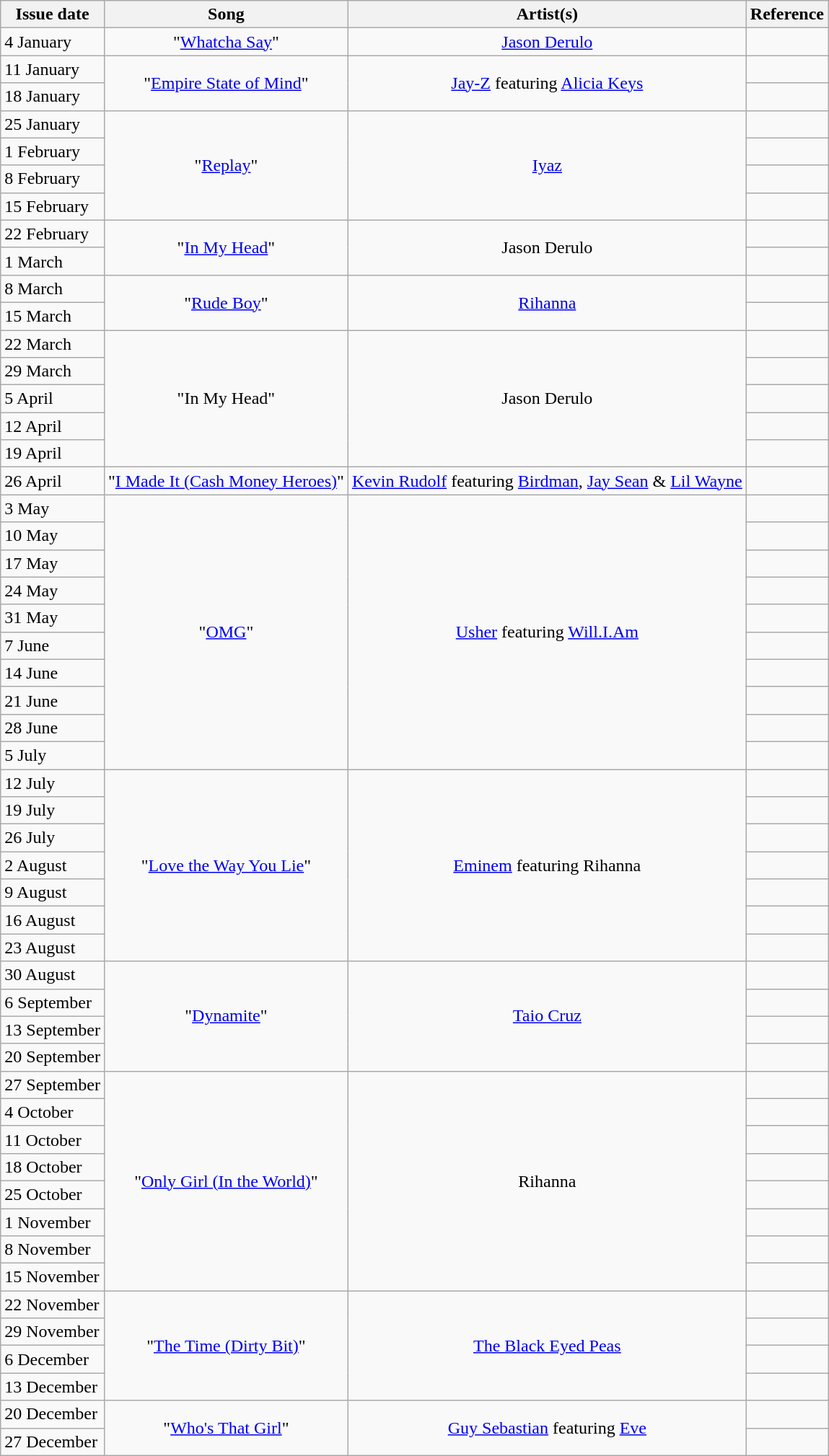<table class="wikitable">
<tr>
<th>Issue date</th>
<th>Song</th>
<th>Artist(s)</th>
<th>Reference</th>
</tr>
<tr>
<td align="left">4 January</td>
<td align="center">"<a href='#'>Whatcha Say</a>"</td>
<td align="center"><a href='#'>Jason Derulo</a></td>
<td align="center"></td>
</tr>
<tr>
<td align="left">11 January</td>
<td align="center" rowspan="2">"<a href='#'>Empire State of Mind</a>"</td>
<td align="center" rowspan="2"><a href='#'>Jay-Z</a> featuring <a href='#'>Alicia Keys</a></td>
<td align="center"></td>
</tr>
<tr>
<td align="left">18 January</td>
<td align="center"></td>
</tr>
<tr>
<td align="left">25 January</td>
<td align="center" rowspan="4">"<a href='#'>Replay</a>"</td>
<td align="center" rowspan="4"><a href='#'>Iyaz</a></td>
<td align="center"></td>
</tr>
<tr>
<td align="left">1 February</td>
<td align="center"></td>
</tr>
<tr>
<td align="left">8 February</td>
<td align="center"></td>
</tr>
<tr>
<td align="left">15 February</td>
<td align="center"></td>
</tr>
<tr>
<td align="left">22 February</td>
<td align="center" rowspan="2">"<a href='#'>In My Head</a>"</td>
<td align="center" rowspan="2">Jason Derulo</td>
<td align="center"></td>
</tr>
<tr>
<td align="left">1 March</td>
<td align="center"></td>
</tr>
<tr>
<td align="left">8 March</td>
<td align="center" rowspan="2">"<a href='#'>Rude Boy</a>"</td>
<td align="center" rowspan="2"><a href='#'>Rihanna</a></td>
<td align="center"></td>
</tr>
<tr>
<td align="left">15 March</td>
<td align="center"></td>
</tr>
<tr>
<td align="left">22 March</td>
<td align="center" rowspan="5">"In My Head"</td>
<td align="center" rowspan="5">Jason Derulo</td>
<td align="center"></td>
</tr>
<tr>
<td align="left">29 March</td>
<td align="center"></td>
</tr>
<tr>
<td align="left">5 April</td>
<td align="center"></td>
</tr>
<tr>
<td align="left">12 April</td>
<td align="center"></td>
</tr>
<tr>
<td align="left">19 April</td>
<td align="center"></td>
</tr>
<tr>
<td align="left">26 April</td>
<td align="center">"<a href='#'>I Made It (Cash Money Heroes)</a>"</td>
<td align="center"><a href='#'>Kevin Rudolf</a> featuring <a href='#'>Birdman</a>, <a href='#'>Jay Sean</a> & <a href='#'>Lil Wayne</a></td>
<td align="center"></td>
</tr>
<tr>
<td align="left">3 May</td>
<td align="center" rowspan="10">"<a href='#'>OMG</a>"</td>
<td align="center" rowspan="10"><a href='#'>Usher</a> featuring <a href='#'>Will.I.Am</a></td>
<td align="center"></td>
</tr>
<tr>
<td align="left">10 May</td>
<td align="center"></td>
</tr>
<tr>
<td align="left">17 May</td>
<td align="center"></td>
</tr>
<tr>
<td align="left">24 May</td>
<td align="center"></td>
</tr>
<tr>
<td align="left">31 May</td>
<td align="center"></td>
</tr>
<tr>
<td align="left">7 June</td>
<td align="center"></td>
</tr>
<tr>
<td align="left">14 June</td>
<td align="center"></td>
</tr>
<tr>
<td align="left">21 June</td>
<td align="center"></td>
</tr>
<tr>
<td align="left">28 June</td>
<td align="center"></td>
</tr>
<tr>
<td align="left">5 July</td>
<td align="center"></td>
</tr>
<tr>
<td align="left">12 July</td>
<td align="center" rowspan="7">"<a href='#'>Love the Way You Lie</a>"</td>
<td align="center" rowspan="7"><a href='#'>Eminem</a> featuring Rihanna</td>
<td align="center"></td>
</tr>
<tr>
<td align="left">19 July</td>
<td align="center"></td>
</tr>
<tr>
<td align="left">26 July</td>
<td align="center"></td>
</tr>
<tr>
<td align="left">2 August</td>
<td align="center"></td>
</tr>
<tr>
<td align="left">9 August</td>
<td align="center"></td>
</tr>
<tr>
<td align="left">16 August</td>
<td align="center"></td>
</tr>
<tr>
<td align="left">23 August</td>
<td align="center"></td>
</tr>
<tr>
<td align="left">30 August</td>
<td align="center" rowspan="4">"<a href='#'>Dynamite</a>"</td>
<td align="center" rowspan="4"><a href='#'>Taio Cruz</a></td>
<td align="center"></td>
</tr>
<tr>
<td align="left">6 September</td>
<td align="center"></td>
</tr>
<tr>
<td align="left">13 September</td>
<td align="center"></td>
</tr>
<tr>
<td align="left">20 September</td>
<td align="center"></td>
</tr>
<tr>
<td align="left">27 September</td>
<td align="center" rowspan="8">"<a href='#'>Only Girl (In the World)</a>"</td>
<td align="center" rowspan="8">Rihanna</td>
<td align="center"></td>
</tr>
<tr>
<td align="left">4 October</td>
<td align="center"></td>
</tr>
<tr>
<td align="left">11 October</td>
<td align="center"></td>
</tr>
<tr>
<td align="left">18 October</td>
<td align="center"></td>
</tr>
<tr>
<td align="left">25 October</td>
<td align="center"></td>
</tr>
<tr>
<td align="left">1 November</td>
<td align="center"></td>
</tr>
<tr>
<td align="left">8 November</td>
<td align="center"></td>
</tr>
<tr>
<td align="left">15 November</td>
<td align="center"></td>
</tr>
<tr>
<td align="left">22 November</td>
<td align="center" rowspan="4">"<a href='#'>The Time (Dirty Bit)</a>"</td>
<td align="center" rowspan="4"><a href='#'>The Black Eyed Peas</a></td>
<td align="center"></td>
</tr>
<tr>
<td align="left">29 November</td>
<td align="center"></td>
</tr>
<tr>
<td align="left">6 December</td>
<td align="center"></td>
</tr>
<tr>
<td align="left">13 December</td>
<td align="center"></td>
</tr>
<tr>
<td align="left">20 December</td>
<td align="center" rowspan="2">"<a href='#'>Who's That Girl</a>"</td>
<td align="center" rowspan="2"><a href='#'>Guy Sebastian</a> featuring <a href='#'>Eve</a></td>
<td align="center"></td>
</tr>
<tr>
<td align="left">27 December</td>
<td align="center"></td>
</tr>
</table>
